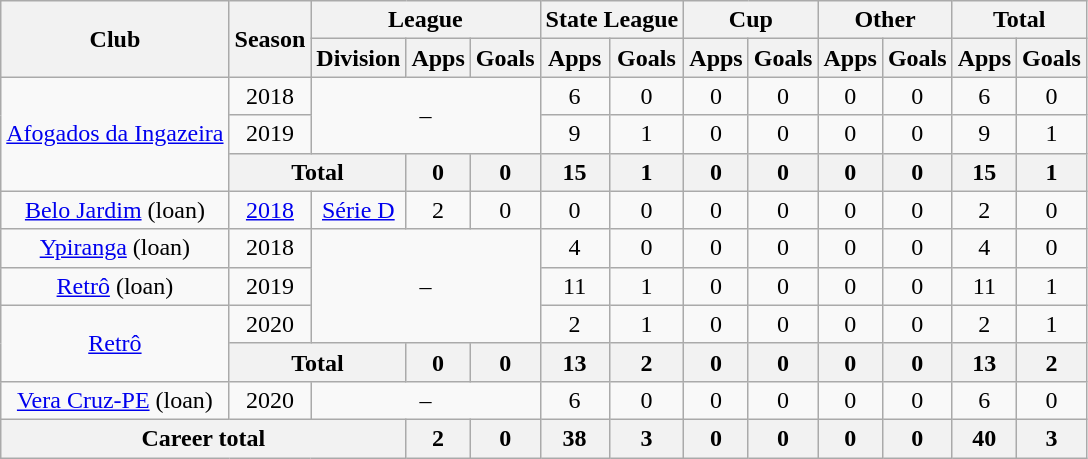<table class="wikitable" style="text-align: center">
<tr>
<th rowspan="2">Club</th>
<th rowspan="2">Season</th>
<th colspan="3">League</th>
<th colspan="2">State League</th>
<th colspan="2">Cup</th>
<th colspan="2">Other</th>
<th colspan="2">Total</th>
</tr>
<tr>
<th>Division</th>
<th>Apps</th>
<th>Goals</th>
<th>Apps</th>
<th>Goals</th>
<th>Apps</th>
<th>Goals</th>
<th>Apps</th>
<th>Goals</th>
<th>Apps</th>
<th>Goals</th>
</tr>
<tr>
<td rowspan="3"><a href='#'>Afogados da Ingazeira</a></td>
<td>2018</td>
<td colspan="3" rowspan="2">–</td>
<td>6</td>
<td>0</td>
<td>0</td>
<td>0</td>
<td>0</td>
<td>0</td>
<td>6</td>
<td>0</td>
</tr>
<tr>
<td>2019</td>
<td>9</td>
<td>1</td>
<td>0</td>
<td>0</td>
<td>0</td>
<td>0</td>
<td>9</td>
<td>1</td>
</tr>
<tr>
<th colspan="2"><strong>Total</strong></th>
<th>0</th>
<th>0</th>
<th>15</th>
<th>1</th>
<th>0</th>
<th>0</th>
<th>0</th>
<th>0</th>
<th>15</th>
<th>1</th>
</tr>
<tr>
<td><a href='#'>Belo Jardim</a> (loan)</td>
<td><a href='#'>2018</a></td>
<td><a href='#'>Série D</a></td>
<td>2</td>
<td>0</td>
<td>0</td>
<td>0</td>
<td>0</td>
<td>0</td>
<td>0</td>
<td>0</td>
<td>2</td>
<td>0</td>
</tr>
<tr>
<td><a href='#'>Ypiranga</a> (loan)</td>
<td>2018</td>
<td colspan="3" rowspan="3">–</td>
<td>4</td>
<td>0</td>
<td>0</td>
<td>0</td>
<td>0</td>
<td>0</td>
<td>4</td>
<td>0</td>
</tr>
<tr>
<td><a href='#'>Retrô</a> (loan)</td>
<td>2019</td>
<td>11</td>
<td>1</td>
<td>0</td>
<td>0</td>
<td>0</td>
<td>0</td>
<td>11</td>
<td>1</td>
</tr>
<tr>
<td rowspan="2"><a href='#'>Retrô</a></td>
<td>2020</td>
<td>2</td>
<td>1</td>
<td>0</td>
<td>0</td>
<td>0</td>
<td>0</td>
<td>2</td>
<td>1</td>
</tr>
<tr>
<th colspan="2"><strong>Total</strong></th>
<th>0</th>
<th>0</th>
<th>13</th>
<th>2</th>
<th>0</th>
<th>0</th>
<th>0</th>
<th>0</th>
<th>13</th>
<th>2</th>
</tr>
<tr>
<td><a href='#'>Vera Cruz-PE</a> (loan)</td>
<td>2020</td>
<td colspan="3">–</td>
<td>6</td>
<td>0</td>
<td>0</td>
<td>0</td>
<td>0</td>
<td>0</td>
<td>6</td>
<td>0</td>
</tr>
<tr>
<th colspan="3"><strong>Career total</strong></th>
<th>2</th>
<th>0</th>
<th>38</th>
<th>3</th>
<th>0</th>
<th>0</th>
<th>0</th>
<th>0</th>
<th>40</th>
<th>3</th>
</tr>
</table>
